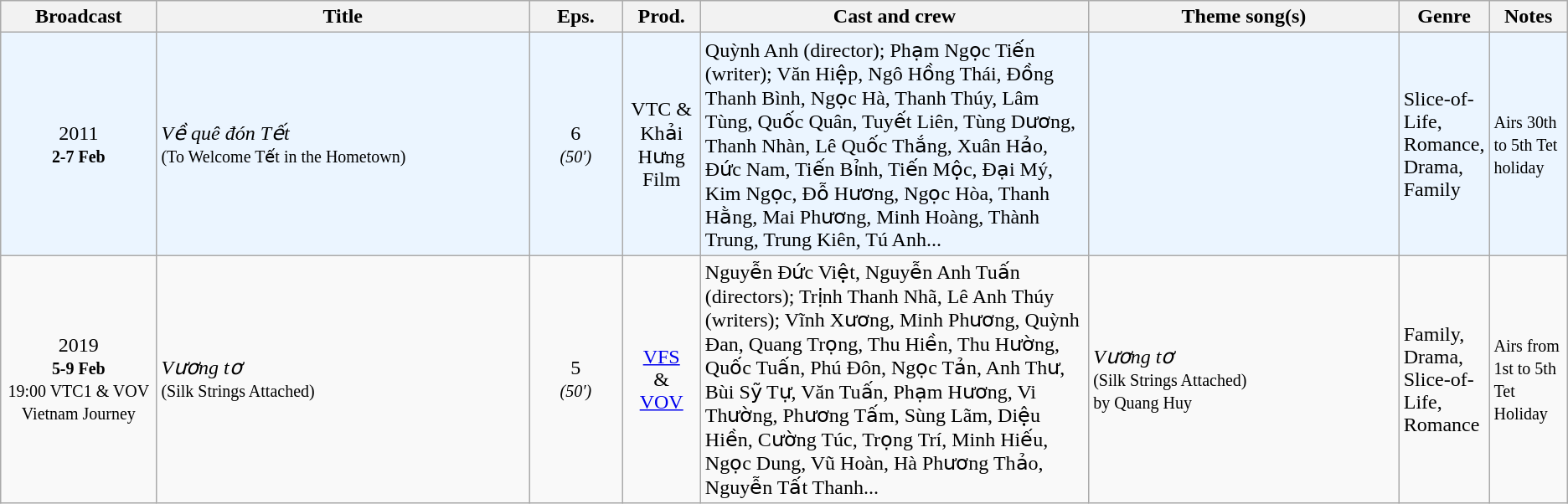<table class="wikitable sortable">
<tr>
<th style="width:10%;">Broadcast</th>
<th style="width:24%;">Title</th>
<th style="width:6%;">Eps.</th>
<th style="width:5%;">Prod.</th>
<th style="width:25%;">Cast and crew</th>
<th style="width:20%;">Theme song(s)</th>
<th style="width:5%;">Genre</th>
<th style="width:5%;">Notes</th>
</tr>
<tr ---- bgcolor="#ebf5ff">
<td style="text-align:center;">2011<br><small><strong>2-7 Feb</strong></small><br></td>
<td><em>Về quê đón Tết</em> <br><small>(To Welcome Tết in the Hometown)</small></td>
<td style="text-align:center;">6<br><small><em>(50′)</em></small></td>
<td style="text-align:center;">VTC & Khải Hưng Film</td>
<td>Quỳnh Anh (director); Phạm Ngọc Tiến (writer); Văn Hiệp, Ngô Hồng Thái, Đồng Thanh Bình, Ngọc Hà, Thanh Thúy, Lâm Tùng, Quốc Quân, Tuyết Liên, Tùng Dương, Thanh Nhàn, Lê Quốc Thắng, Xuân Hảo, Đức Nam, Tiến Bỉnh, Tiến Mộc, Đại Mý, Kim Ngọc, Đỗ Hương, Ngọc Hòa, Thanh Hằng, Mai Phương, Minh Hoàng, Thành Trung, Trung Kiên, Tú Anh...</td>
<td></td>
<td>Slice-of-Life, Romance, Drama, Family</td>
<td><small>Airs 30th to 5th Tet holiday</small></td>
</tr>
<tr>
<td style="text-align:center;">2019<br><small><strong>5-9 Feb</strong><br>19:00 VTC1 & VOV <br>Vietnam Journey</small><br></td>
<td><em>Vương tơ</em> <br><small>(Silk Strings Attached)</small></td>
<td style="text-align:center;">5<br><small><em>(50′)</em></small></td>
<td style="text-align:center;"><a href='#'>VFS</a><br>&<br><a href='#'>VOV</a></td>
<td>Nguyễn Đức Việt, Nguyễn Anh Tuấn (directors); Trịnh Thanh Nhã, Lê Anh Thúy (writers); Vĩnh Xương, Minh Phương, Quỳnh Đan, Quang Trọng, Thu Hiền, Thu Hường, Quốc Tuấn, Phú Đôn, Ngọc Tản, Anh Thư, Bùi Sỹ Tự, Văn Tuấn, Phạm Hương, Vi Thường, Phương Tấm, Sùng Lãm, Diệu Hiền, Cường Túc, Trọng Trí, Minh Hiếu, Ngọc Dung, Vũ Hoàn, Hà Phương Thảo, Nguyễn Tất Thanh...</td>
<td><em>Vương tơ</em> <br><small>(Silk Strings Attached)<br>by Quang Huy</small></td>
<td>Family, Drama, Slice-of-Life, Romance</td>
<td><small>Airs from 1st to 5th Tet Holiday</small></td>
</tr>
</table>
